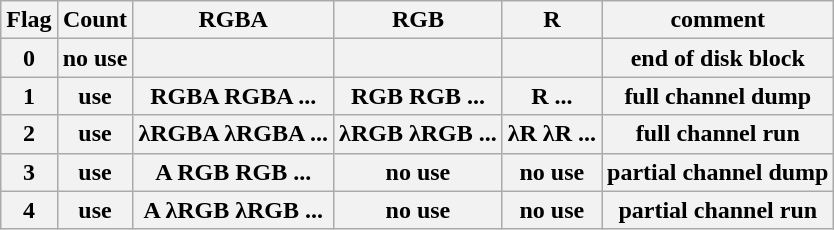<table class="wikitable">
<tr>
<th>Flag</th>
<th>Count</th>
<th>RGBA</th>
<th>RGB</th>
<th>R</th>
<th>comment</th>
</tr>
<tr>
<th>0</th>
<th>no use</th>
<th></th>
<th></th>
<th></th>
<th>end of disk block</th>
</tr>
<tr>
<th>1</th>
<th>use</th>
<th>RGBA RGBA ...</th>
<th>RGB RGB ...</th>
<th>R ...</th>
<th>full channel dump</th>
</tr>
<tr>
<th>2</th>
<th>use</th>
<th>λRGBA λRGBA ...</th>
<th>λRGB λRGB ...</th>
<th>λR λR ...</th>
<th>full channel run</th>
</tr>
<tr>
<th>3</th>
<th>use</th>
<th>A RGB RGB ...</th>
<th>no use</th>
<th>no use</th>
<th>partial channel dump</th>
</tr>
<tr>
<th>4</th>
<th>use</th>
<th>A λRGB λRGB ...</th>
<th>no use</th>
<th>no use</th>
<th>partial channel run</th>
</tr>
</table>
